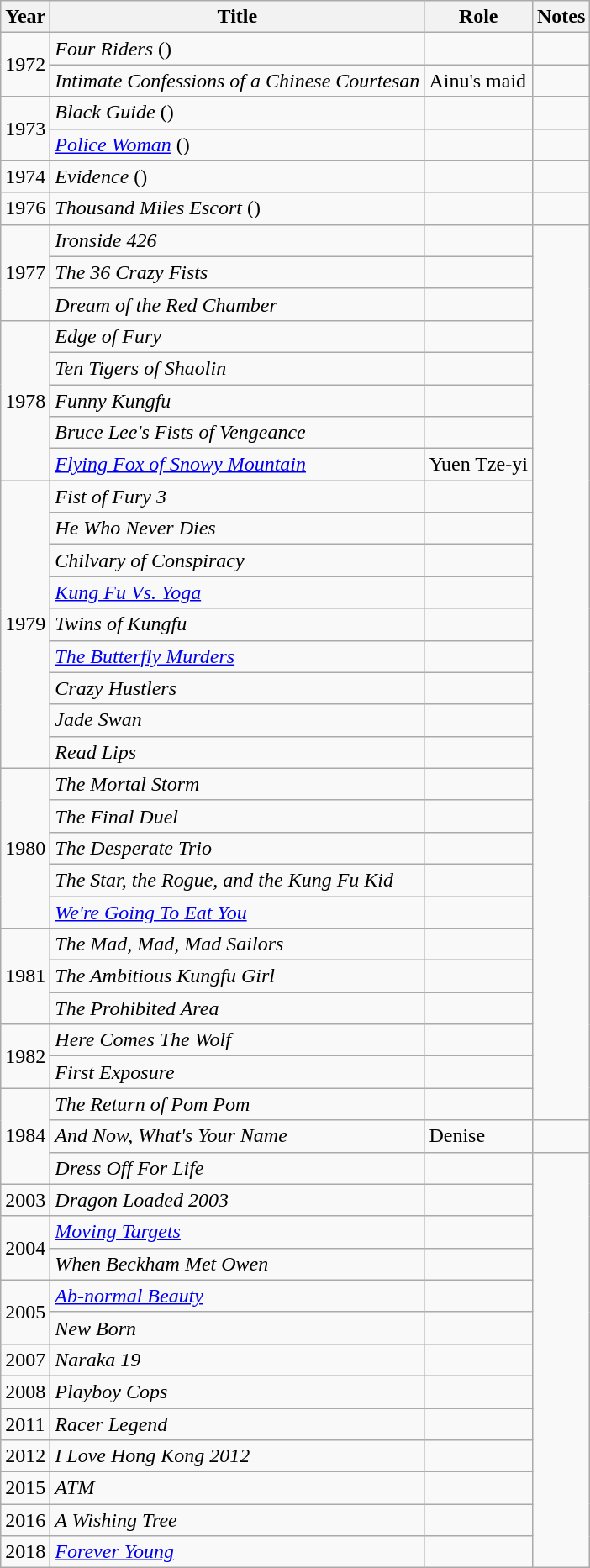<table class="wikitable sortable">
<tr>
<th>Year</th>
<th>Title</th>
<th>Role</th>
<th>Notes</th>
</tr>
<tr>
<td rowspan="2">1972</td>
<td><em>Four Riders</em> ()</td>
<td></td>
<td></td>
</tr>
<tr>
<td><em>Intimate Confessions of a Chinese Courtesan</em></td>
<td>Ainu's maid</td>
<td></td>
</tr>
<tr>
<td rowspan="2">1973</td>
<td><em>Black Guide</em> ()</td>
<td></td>
<td></td>
</tr>
<tr>
<td><em><a href='#'>Police Woman</a></em> ()</td>
<td></td>
<td></td>
</tr>
<tr>
<td>1974</td>
<td><em>Evidence</em> ()</td>
<td></td>
<td></td>
</tr>
<tr>
<td>1976</td>
<td><em>Thousand Miles Escort</em> ()</td>
<td></td>
<td></td>
</tr>
<tr>
<td rowspan="3">1977</td>
<td><em>Ironside 426</em><br></td>
<td></td>
</tr>
<tr>
<td><em>The 36 Crazy Fists</em><br></td>
<td></td>
</tr>
<tr>
<td><em>Dream of the Red Chamber</em><br></td>
<td></td>
</tr>
<tr>
<td rowspan="5">1978</td>
<td><em>Edge of Fury</em><br></td>
<td></td>
</tr>
<tr>
<td><em>Ten Tigers of Shaolin</em><br></td>
<td></td>
</tr>
<tr>
<td><em>Funny Kungfu</em><br></td>
<td></td>
</tr>
<tr>
<td><em>Bruce Lee's Fists of Vengeance</em><br></td>
<td></td>
</tr>
<tr>
<td><em><a href='#'>Flying Fox of Snowy Mountain</a></em><br></td>
<td>Yuen Tze-yi<br></td>
</tr>
<tr>
<td rowspan="9">1979</td>
<td><em>Fist of Fury 3</em><br></td>
<td></td>
</tr>
<tr>
<td><em>He Who Never Dies</em><br></td>
<td></td>
</tr>
<tr>
<td><em>Chilvary of Conspiracy</em><br></td>
<td></td>
</tr>
<tr>
<td><em><a href='#'>Kung Fu Vs. Yoga</a></em><br></td>
<td></td>
</tr>
<tr>
<td><em>Twins of Kungfu</em><br></td>
<td></td>
</tr>
<tr>
<td><em><a href='#'>The Butterfly Murders</a></em><br></td>
<td></td>
</tr>
<tr>
<td><em>Crazy Hustlers</em><br></td>
<td></td>
</tr>
<tr>
<td><em>Jade Swan</em><br></td>
<td></td>
</tr>
<tr>
<td><em>Read Lips</em><br></td>
<td></td>
</tr>
<tr>
<td rowspan="5">1980</td>
<td><em>The Mortal Storm</em><br></td>
<td></td>
</tr>
<tr>
<td><em>The Final Duel</em><br></td>
<td></td>
</tr>
<tr>
<td><em>The Desperate Trio</em><br></td>
<td></td>
</tr>
<tr>
<td><em>The Star, the Rogue, and the Kung Fu Kid</em><br></td>
<td></td>
</tr>
<tr>
<td><em><a href='#'>We're Going To Eat You</a></em><br></td>
<td></td>
</tr>
<tr>
<td rowspan="3">1981</td>
<td><em>The Mad, Mad, Mad Sailors</em><br></td>
<td></td>
</tr>
<tr>
<td><em>The Ambitious Kungfu Girl</em><br></td>
<td></td>
</tr>
<tr>
<td><em>The Prohibited Area</em><br></td>
<td></td>
</tr>
<tr>
<td rowspan="2">1982</td>
<td><em>Here Comes The Wolf</em><br></td>
<td></td>
</tr>
<tr>
<td><em>First Exposure</em><br></td>
<td></td>
</tr>
<tr>
<td rowspan="3">1984</td>
<td><em>The Return of Pom Pom</em><br></td>
<td></td>
</tr>
<tr>
<td><em>And Now, What's Your Name</em><br></td>
<td>Denise</td>
<td></td>
</tr>
<tr>
<td><em>Dress Off For Life</em><br></td>
<td></td>
</tr>
<tr>
<td>2003</td>
<td><em>Dragon Loaded 2003</em><br></td>
<td></td>
</tr>
<tr>
<td rowspan="2">2004</td>
<td><em><a href='#'>Moving Targets</a></em><br></td>
<td></td>
</tr>
<tr>
<td><em>When Beckham Met Owen</em><br></td>
<td></td>
</tr>
<tr>
<td rowspan="2">2005</td>
<td><em><a href='#'>Ab-normal Beauty</a></em><br></td>
<td></td>
</tr>
<tr>
<td><em>New Born</em><br></td>
<td></td>
</tr>
<tr>
<td>2007</td>
<td><em>Naraka 19</em><br></td>
<td></td>
</tr>
<tr>
<td>2008</td>
<td><em>Playboy Cops</em><br></td>
<td></td>
</tr>
<tr>
<td>2011</td>
<td><em>Racer Legend</em></td>
<td></td>
</tr>
<tr>
<td>2012</td>
<td><em>I Love Hong Kong 2012</em></td>
<td></td>
</tr>
<tr>
<td>2015</td>
<td><em>ATM</em><br></td>
<td></td>
</tr>
<tr>
<td>2016</td>
<td><em>A Wishing Tree</em></td>
<td></td>
</tr>
<tr>
<td>2018</td>
<td><em><a href='#'>Forever Young</a></em><br> </td>
<td></td>
</tr>
</table>
